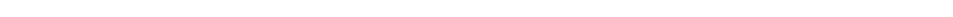<table style="width:66%; text-align:center;">
<tr style="color:white;">
<td style="background:"><strong>5</strong></td>
<td style="background:"><strong>29</strong></td>
<td style="background:"><strong>2</strong></td>
<td style="background:"><strong>42</strong></td>
</tr>
</table>
